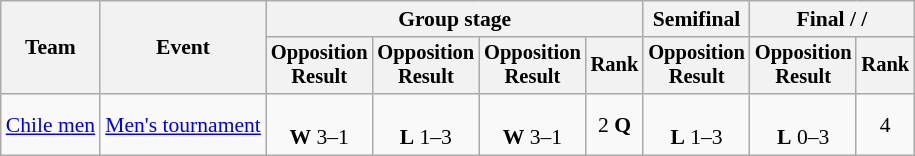<table class=wikitable style=font-size:90%;text-align:center>
<tr>
<th rowspan=2>Team</th>
<th rowspan=2>Event</th>
<th colspan=4>Group stage</th>
<th>Semifinal</th>
<th colspan=2>Final /  / </th>
</tr>
<tr style=font-size:95%>
<th>Opposition<br>Result</th>
<th>Opposition<br>Result</th>
<th>Opposition<br>Result</th>
<th>Rank</th>
<th>Opposition<br>Result</th>
<th>Opposition<br>Result</th>
<th>Rank</th>
</tr>
<tr>
<td align=left><a href='#'>Chile men</a></td>
<td align=left><a href='#'>Men's tournament</a></td>
<td><br><strong>W</strong> 3–1</td>
<td><br><strong>L</strong> 1–3</td>
<td><br><strong>W</strong> 3–1</td>
<td>2 <strong>Q</strong></td>
<td><br><strong>L</strong> 1–3</td>
<td><br><strong>L</strong> 0–3</td>
<td>4</td>
</tr>
</table>
